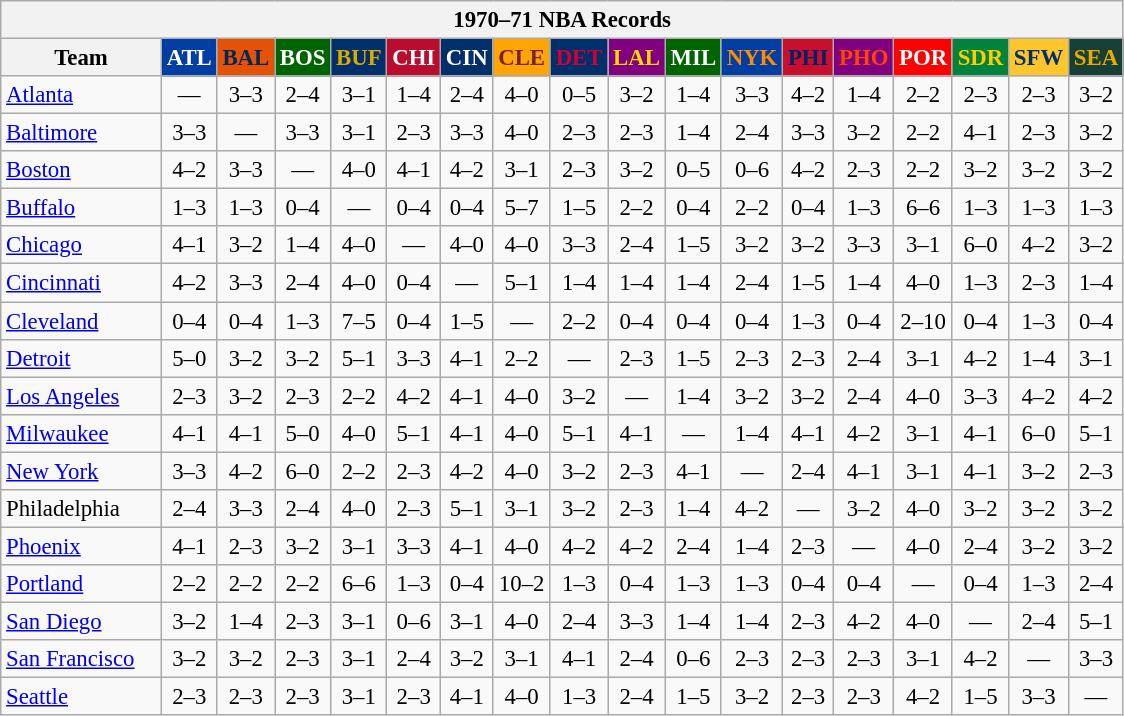<table class="wikitable" style="font-size:95%; text-align:center;">
<tr>
<th colspan=18>1970–71 NBA Records</th>
</tr>
<tr>
<th width=100>Team</th>
<th style="background:#003EA4;color:#FFFFFF;width=35">ATL</th>
<th style="background:#E45206;color:#012854;width=35">BAL</th>
<th style="background:#006400;color:#FFFFFF;width=35">BOS</th>
<th style="background:#012F6B;color:#D9AA00;width=35">BUF</th>
<th style="background:#BA0C2F;color:#FFFFFF;width=35">CHI</th>
<th style="background:#012F6B;color:#FFFFFF;width=35">CIN</th>
<th style="background:#FFA402;color:#77222F;width=35">CLE</th>
<th style="background:#012F6B;color:#D40032;width=35">DET</th>
<th style="background:#800080;color:#FFD700;width=35">LAL</th>
<th style="background:#006400;color:#FFFFFF;width=35">MIL</th>
<th style="background:#003EA4;color:#FF8C00;width=35">NYK</th>
<th style="background:#C90F2E;color:#022167;width=35">PHI</th>
<th style="background:#800080;color:#FF4500;width=35">PHO</th>
<th style="background:#FF0000;color:#FFFFFF;width=35">POR</th>
<th style="background:#00843D;color:#FFCC00;width=35">SDR</th>
<th style="background:#FFC62C;color:#012F6B;width=35">SFW</th>
<th style="background:#173F36;color:#EBAA00;width=35">SEA</th>
</tr>
<tr>
<td style="text-align:left;"><a href='#'>Atlanta</a></td>
<td>—</td>
<td>3–3</td>
<td>2–4</td>
<td>3–1</td>
<td>1–4</td>
<td>2–4</td>
<td>4–0</td>
<td>0–5</td>
<td>3–2</td>
<td>1–4</td>
<td>3–3</td>
<td>4–2</td>
<td>1–4</td>
<td>2–2</td>
<td>2–3</td>
<td>2–3</td>
<td>3–2</td>
</tr>
<tr>
<td style="text-align:left;"><a href='#'>Baltimore</a></td>
<td>3–3</td>
<td>—</td>
<td>3–3</td>
<td>3–1</td>
<td>2–3</td>
<td>3–3</td>
<td>4–0</td>
<td>2–3</td>
<td>2–3</td>
<td>1–4</td>
<td>2–4</td>
<td>3–3</td>
<td>3–2</td>
<td>2–2</td>
<td>4–1</td>
<td>2–3</td>
<td>3–2</td>
</tr>
<tr>
<td style="text-align:left;"><a href='#'>Boston</a></td>
<td>4–2</td>
<td>3–3</td>
<td>—</td>
<td>4–0</td>
<td>4–1</td>
<td>4–2</td>
<td>3–1</td>
<td>2–3</td>
<td>3–2</td>
<td>0–5</td>
<td>0–6</td>
<td>4–2</td>
<td>2–3</td>
<td>2–2</td>
<td>3–2</td>
<td>3–2</td>
<td>3–2</td>
</tr>
<tr>
<td style="text-align:left;"><a href='#'>Buffalo</a></td>
<td>1–3</td>
<td>1–3</td>
<td>0–4</td>
<td>—</td>
<td>0–4</td>
<td>0–4</td>
<td>5–7</td>
<td>1–5</td>
<td>2–2</td>
<td>0–4</td>
<td>2–2</td>
<td>0–4</td>
<td>1–3</td>
<td>6–6</td>
<td>1–3</td>
<td>1–3</td>
<td>1–3</td>
</tr>
<tr>
<td style="text-align:left;"><a href='#'>Chicago</a></td>
<td>4–1</td>
<td>3–2</td>
<td>1–4</td>
<td>4–0</td>
<td>—</td>
<td>4–0</td>
<td>4–0</td>
<td>3–3</td>
<td>2–4</td>
<td>1–5</td>
<td>3–2</td>
<td>3–2</td>
<td>3–3</td>
<td>3–1</td>
<td>6–0</td>
<td>4–2</td>
<td>3–2</td>
</tr>
<tr>
<td style="text-align:left;"><a href='#'>Cincinnati</a></td>
<td>4–2</td>
<td>3–3</td>
<td>2–4</td>
<td>4–0</td>
<td>0–4</td>
<td>—</td>
<td>5–1</td>
<td>1–4</td>
<td>1–4</td>
<td>1–4</td>
<td>2–4</td>
<td>1–5</td>
<td>1–4</td>
<td>4–0</td>
<td>1–3</td>
<td>2–3</td>
<td>1–4</td>
</tr>
<tr>
<td style="text-align:left;"><a href='#'>Cleveland</a></td>
<td>0–4</td>
<td>0–4</td>
<td>1–3</td>
<td>7–5</td>
<td>0–4</td>
<td>1–5</td>
<td>—</td>
<td>2–2</td>
<td>0–4</td>
<td>0–4</td>
<td>0–4</td>
<td>1–3</td>
<td>0–4</td>
<td>2–10</td>
<td>0–4</td>
<td>1–3</td>
<td>0–4</td>
</tr>
<tr>
<td style="text-align:left;"><a href='#'>Detroit</a></td>
<td>5–0</td>
<td>3–2</td>
<td>3–2</td>
<td>5–1</td>
<td>3–3</td>
<td>4–1</td>
<td>2–2</td>
<td>—</td>
<td>2–3</td>
<td>1–5</td>
<td>2–3</td>
<td>2–3</td>
<td>2–4</td>
<td>3–1</td>
<td>4–2</td>
<td>1–4</td>
<td>3–1</td>
</tr>
<tr>
<td style="text-align:left;"><a href='#'>Los Angeles</a></td>
<td>2–3</td>
<td>3–2</td>
<td>2–3</td>
<td>2–2</td>
<td>4–2</td>
<td>4–1</td>
<td>4–0</td>
<td>3–2</td>
<td>—</td>
<td>1–4</td>
<td>3–2</td>
<td>3–2</td>
<td>2–4</td>
<td>4–0</td>
<td>3–3</td>
<td>4–2</td>
<td>4–2</td>
</tr>
<tr>
<td style="text-align:left;"><a href='#'>Milwaukee</a></td>
<td>4–1</td>
<td>4–1</td>
<td>5–0</td>
<td>4–0</td>
<td>5–1</td>
<td>4–1</td>
<td>4–0</td>
<td>5–1</td>
<td>4–1</td>
<td>—</td>
<td>1–4</td>
<td>4–1</td>
<td>4–2</td>
<td>3–1</td>
<td>4–1</td>
<td>6–0</td>
<td>5–1</td>
</tr>
<tr>
<td style="text-align:left;"><a href='#'>New York</a></td>
<td>3–3</td>
<td>4–2</td>
<td>6–0</td>
<td>2–2</td>
<td>2–3</td>
<td>4–2</td>
<td>4–0</td>
<td>3–2</td>
<td>2–3</td>
<td>4–1</td>
<td>—</td>
<td>2–4</td>
<td>4–1</td>
<td>3–1</td>
<td>4–1</td>
<td>3–2</td>
<td>2–3</td>
</tr>
<tr>
<td style="text-align:left;">Philadelphia</td>
<td>2–4</td>
<td>3–3</td>
<td>2–4</td>
<td>4–0</td>
<td>2–3</td>
<td>5–1</td>
<td>3–1</td>
<td>3–2</td>
<td>2–3</td>
<td>1–4</td>
<td>4–2</td>
<td>—</td>
<td>3–2</td>
<td>4–0</td>
<td>3–2</td>
<td>3–2</td>
<td>3–2</td>
</tr>
<tr>
<td style="text-align:left;"><a href='#'>Phoenix</a></td>
<td>4–1</td>
<td>2–3</td>
<td>3–2</td>
<td>3–1</td>
<td>3–3</td>
<td>4–1</td>
<td>4–0</td>
<td>4–2</td>
<td>4–2</td>
<td>2–4</td>
<td>1–4</td>
<td>2–3</td>
<td>—</td>
<td>4–0</td>
<td>2–4</td>
<td>3–2</td>
<td>3–2</td>
</tr>
<tr>
<td style="text-align:left;"><a href='#'>Portland</a></td>
<td>2–2</td>
<td>2–2</td>
<td>2–2</td>
<td>6–6</td>
<td>1–3</td>
<td>0–4</td>
<td>10–2</td>
<td>1–3</td>
<td>0–4</td>
<td>1–3</td>
<td>1–3</td>
<td>0–4</td>
<td>0–4</td>
<td>—</td>
<td>0–4</td>
<td>1–3</td>
<td>2–4</td>
</tr>
<tr>
<td style="text-align:left;"><a href='#'>San Diego</a></td>
<td>3–2</td>
<td>1–4</td>
<td>2–3</td>
<td>3–1</td>
<td>0–6</td>
<td>3–1</td>
<td>4–0</td>
<td>2–4</td>
<td>3–3</td>
<td>1–4</td>
<td>1–4</td>
<td>2–3</td>
<td>4–2</td>
<td>4–0</td>
<td>—</td>
<td>2–4</td>
<td>5–1</td>
</tr>
<tr>
<td style="text-align:left;"><a href='#'>San Francisco</a></td>
<td>3–2</td>
<td>3–2</td>
<td>2–3</td>
<td>3–1</td>
<td>2–4</td>
<td>3–2</td>
<td>3–1</td>
<td>4–1</td>
<td>2–4</td>
<td>0–6</td>
<td>2–3</td>
<td>2–3</td>
<td>2–3</td>
<td>3–1</td>
<td>4–2</td>
<td>—</td>
<td>3–3</td>
</tr>
<tr>
<td style="text-align:left;"><a href='#'>Seattle</a></td>
<td>2–3</td>
<td>2–3</td>
<td>2–3</td>
<td>3–1</td>
<td>2–3</td>
<td>4–1</td>
<td>4–0</td>
<td>1–3</td>
<td>2–4</td>
<td>1–5</td>
<td>3–2</td>
<td>2–3</td>
<td>2–3</td>
<td>4–2</td>
<td>1–5</td>
<td>3–3</td>
<td>—</td>
</tr>
</table>
